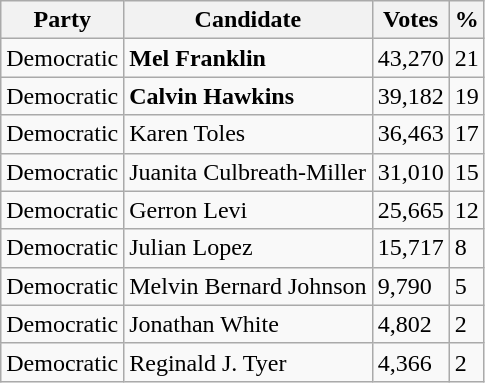<table class="wikitable">
<tr>
<th>Party</th>
<th>Candidate</th>
<th>Votes</th>
<th>%</th>
</tr>
<tr>
<td>Democratic</td>
<td><strong>Mel Franklin</strong></td>
<td>43,270</td>
<td>21</td>
</tr>
<tr>
<td>Democratic</td>
<td><strong>Calvin Hawkins</strong></td>
<td>39,182</td>
<td>19</td>
</tr>
<tr>
<td>Democratic</td>
<td>Karen Toles</td>
<td>36,463</td>
<td>17</td>
</tr>
<tr>
<td>Democratic</td>
<td>Juanita Culbreath-Miller</td>
<td>31,010</td>
<td>15</td>
</tr>
<tr>
<td>Democratic</td>
<td>Gerron Levi</td>
<td>25,665</td>
<td>12</td>
</tr>
<tr>
<td>Democratic</td>
<td>Julian Lopez</td>
<td>15,717</td>
<td>8</td>
</tr>
<tr>
<td>Democratic</td>
<td>Melvin Bernard Johnson</td>
<td>9,790</td>
<td>5</td>
</tr>
<tr>
<td>Democratic</td>
<td>Jonathan White</td>
<td>4,802</td>
<td>2</td>
</tr>
<tr>
<td>Democratic</td>
<td>Reginald J. Tyer</td>
<td>4,366</td>
<td>2</td>
</tr>
</table>
